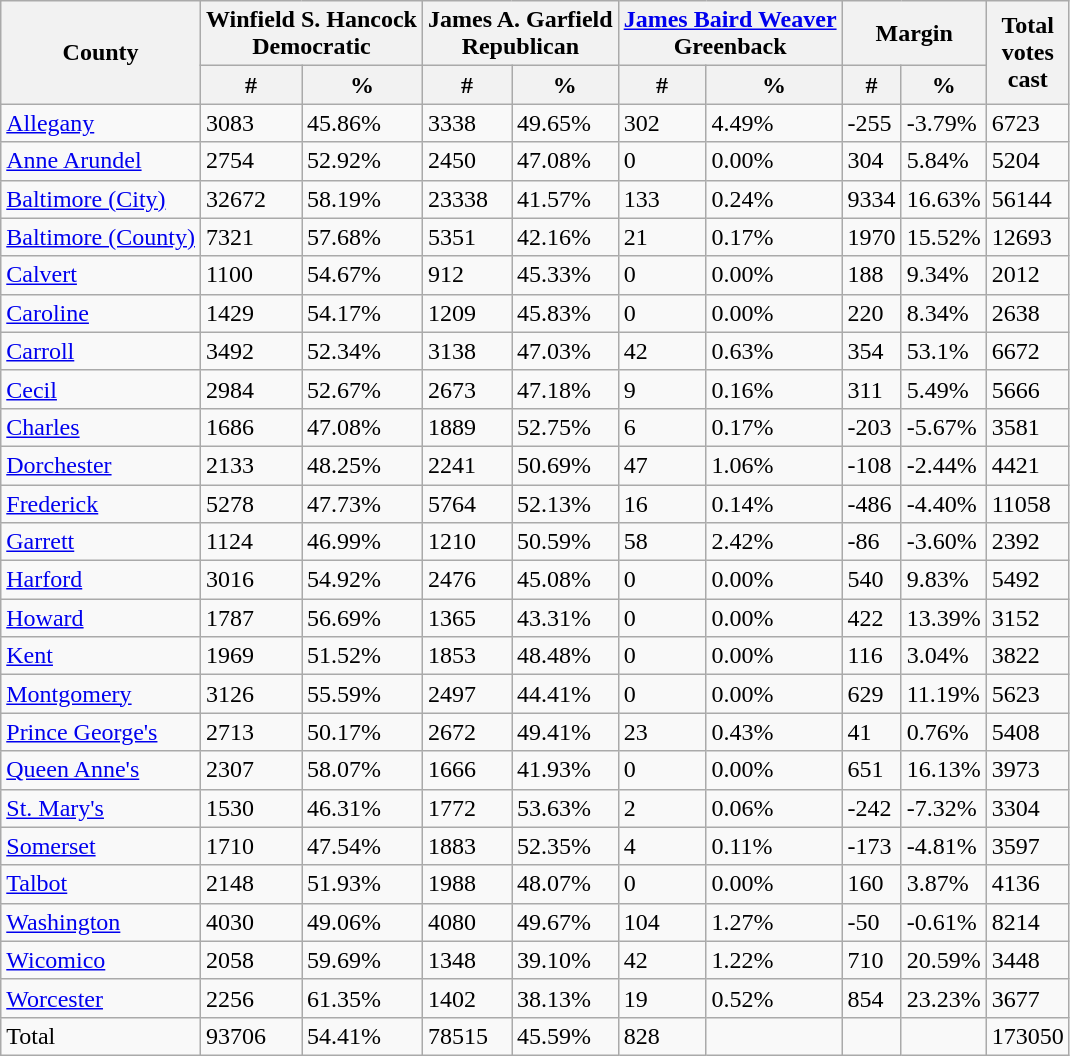<table class="wikitable sortable">
<tr>
<th rowspan="2">County</th>
<th colspan="2" >Winfield S. Hancock<br>Democratic</th>
<th colspan="2" >James A. Garfield<br>Republican</th>
<th colspan="2" ><a href='#'>James Baird Weaver</a><br>Greenback</th>
<th colspan="2">Margin</th>
<th rowspan="2">Total<br>votes<br>cast</th>
</tr>
<tr>
<th>#</th>
<th>%</th>
<th>#</th>
<th>%</th>
<th>#</th>
<th>%</th>
<th>#</th>
<th>%</th>
</tr>
<tr>
<td><a href='#'>Allegany</a></td>
<td>3083</td>
<td>45.86%</td>
<td>3338</td>
<td>49.65%</td>
<td>302</td>
<td>4.49%</td>
<td>-255</td>
<td>-3.79%</td>
<td>6723</td>
</tr>
<tr>
<td><a href='#'>Anne Arundel</a></td>
<td>2754</td>
<td>52.92%</td>
<td>2450</td>
<td>47.08%</td>
<td>0</td>
<td>0.00%</td>
<td>304</td>
<td>5.84%</td>
<td>5204</td>
</tr>
<tr>
<td><a href='#'>Baltimore (City)</a></td>
<td>32672</td>
<td>58.19%</td>
<td>23338</td>
<td>41.57%</td>
<td>133</td>
<td>0.24%</td>
<td>9334</td>
<td>16.63%</td>
<td>56144</td>
</tr>
<tr>
<td><a href='#'>Baltimore (County)</a></td>
<td>7321</td>
<td>57.68%</td>
<td>5351</td>
<td>42.16%</td>
<td>21</td>
<td>0.17%</td>
<td>1970</td>
<td>15.52%</td>
<td>12693</td>
</tr>
<tr>
<td><a href='#'>Calvert</a></td>
<td>1100</td>
<td>54.67%</td>
<td>912</td>
<td>45.33%</td>
<td>0</td>
<td>0.00%</td>
<td>188</td>
<td>9.34%</td>
<td>2012</td>
</tr>
<tr>
<td><a href='#'>Caroline</a></td>
<td>1429</td>
<td>54.17%</td>
<td>1209</td>
<td>45.83%</td>
<td>0</td>
<td>0.00%</td>
<td>220</td>
<td>8.34%</td>
<td>2638</td>
</tr>
<tr>
<td><a href='#'>Carroll</a></td>
<td>3492</td>
<td>52.34%</td>
<td>3138</td>
<td>47.03%</td>
<td>42</td>
<td>0.63%</td>
<td>354</td>
<td>53.1%</td>
<td>6672</td>
</tr>
<tr>
<td><a href='#'>Cecil</a></td>
<td>2984</td>
<td>52.67%</td>
<td>2673</td>
<td>47.18%</td>
<td>9</td>
<td>0.16%</td>
<td>311</td>
<td>5.49%</td>
<td>5666</td>
</tr>
<tr>
<td><a href='#'>Charles</a></td>
<td>1686</td>
<td>47.08%</td>
<td>1889</td>
<td>52.75%</td>
<td>6</td>
<td>0.17%</td>
<td>-203</td>
<td>-5.67%</td>
<td>3581</td>
</tr>
<tr>
<td><a href='#'>Dorchester</a></td>
<td>2133</td>
<td>48.25%</td>
<td>2241</td>
<td>50.69%</td>
<td>47</td>
<td>1.06%</td>
<td>-108</td>
<td>-2.44%</td>
<td>4421</td>
</tr>
<tr>
<td><a href='#'>Frederick</a></td>
<td>5278</td>
<td>47.73%</td>
<td>5764</td>
<td>52.13%</td>
<td>16</td>
<td>0.14%</td>
<td>-486</td>
<td>-4.40%</td>
<td>11058</td>
</tr>
<tr>
<td><a href='#'>Garrett</a></td>
<td>1124</td>
<td>46.99%</td>
<td>1210</td>
<td>50.59%</td>
<td>58</td>
<td>2.42%</td>
<td>-86</td>
<td>-3.60%</td>
<td>2392</td>
</tr>
<tr>
<td><a href='#'>Harford</a></td>
<td>3016</td>
<td>54.92%</td>
<td>2476</td>
<td>45.08%</td>
<td>0</td>
<td>0.00%</td>
<td>540</td>
<td>9.83%</td>
<td>5492</td>
</tr>
<tr>
<td><a href='#'>Howard</a></td>
<td>1787</td>
<td>56.69%</td>
<td>1365</td>
<td>43.31%</td>
<td>0</td>
<td>0.00%</td>
<td>422</td>
<td>13.39%</td>
<td>3152</td>
</tr>
<tr>
<td><a href='#'>Kent</a></td>
<td>1969</td>
<td>51.52%</td>
<td>1853</td>
<td>48.48%</td>
<td>0</td>
<td>0.00%</td>
<td>116</td>
<td>3.04%</td>
<td>3822</td>
</tr>
<tr>
<td><a href='#'>Montgomery</a></td>
<td>3126</td>
<td>55.59%</td>
<td>2497</td>
<td>44.41%</td>
<td>0</td>
<td>0.00%</td>
<td>629</td>
<td>11.19%</td>
<td>5623</td>
</tr>
<tr>
<td><a href='#'>Prince George's</a></td>
<td>2713</td>
<td>50.17%</td>
<td>2672</td>
<td>49.41%</td>
<td>23</td>
<td>0.43%</td>
<td>41</td>
<td>0.76%</td>
<td>5408</td>
</tr>
<tr>
<td><a href='#'>Queen Anne's</a></td>
<td>2307</td>
<td>58.07%</td>
<td>1666</td>
<td>41.93%</td>
<td>0</td>
<td>0.00%</td>
<td>651</td>
<td>16.13%</td>
<td>3973</td>
</tr>
<tr>
<td><a href='#'>St. Mary's</a></td>
<td>1530</td>
<td>46.31%</td>
<td>1772</td>
<td>53.63%</td>
<td>2</td>
<td>0.06%</td>
<td>-242</td>
<td>-7.32%</td>
<td>3304</td>
</tr>
<tr>
<td><a href='#'>Somerset</a></td>
<td>1710</td>
<td>47.54%</td>
<td>1883</td>
<td>52.35%</td>
<td>4</td>
<td>0.11%</td>
<td>-173</td>
<td>-4.81%</td>
<td>3597</td>
</tr>
<tr>
<td><a href='#'>Talbot</a></td>
<td>2148</td>
<td>51.93%</td>
<td>1988</td>
<td>48.07%</td>
<td>0</td>
<td>0.00%</td>
<td>160</td>
<td>3.87%</td>
<td>4136</td>
</tr>
<tr>
<td><a href='#'>Washington</a></td>
<td>4030</td>
<td>49.06%</td>
<td>4080</td>
<td>49.67%</td>
<td>104</td>
<td>1.27%</td>
<td>-50</td>
<td>-0.61%</td>
<td>8214</td>
</tr>
<tr>
<td><a href='#'>Wicomico</a></td>
<td>2058</td>
<td>59.69%</td>
<td>1348</td>
<td>39.10%</td>
<td>42</td>
<td>1.22%</td>
<td>710</td>
<td>20.59%</td>
<td>3448</td>
</tr>
<tr>
<td><a href='#'>Worcester</a></td>
<td>2256</td>
<td>61.35%</td>
<td>1402</td>
<td>38.13%</td>
<td>19</td>
<td>0.52%</td>
<td>854</td>
<td>23.23%</td>
<td>3677</td>
</tr>
<tr>
<td>Total</td>
<td>93706</td>
<td>54.41%</td>
<td>78515</td>
<td>45.59%</td>
<td>828</td>
<td></td>
<td></td>
<td></td>
<td>173050</td>
</tr>
</table>
